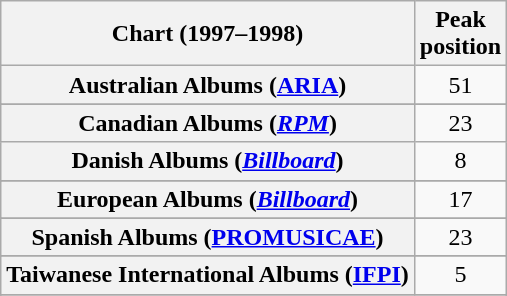<table class="wikitable sortable plainrowheaders" style="text-align:center">
<tr>
<th>Chart (1997–1998)</th>
<th>Peak<br>position</th>
</tr>
<tr>
<th scope="row">Australian Albums (<a href='#'>ARIA</a>)</th>
<td>51</td>
</tr>
<tr>
</tr>
<tr>
<th scope="row">Canadian Albums (<em><a href='#'>RPM</a></em>)</th>
<td>23</td>
</tr>
<tr>
<th scope="row">Danish Albums (<em><a href='#'>Billboard</a></em>)</th>
<td>8</td>
</tr>
<tr>
</tr>
<tr>
<th scope="row">European Albums (<em><a href='#'>Billboard</a></em>)</th>
<td>17</td>
</tr>
<tr>
</tr>
<tr>
</tr>
<tr>
</tr>
<tr>
</tr>
<tr>
<th scope="row">Spanish Albums (<a href='#'>PROMUSICAE</a>)</th>
<td>23</td>
</tr>
<tr>
</tr>
<tr>
</tr>
<tr>
<th scope="row">Taiwanese International Albums (<a href='#'>IFPI</a>)</th>
<td>5</td>
</tr>
<tr>
</tr>
<tr>
</tr>
<tr>
</tr>
</table>
